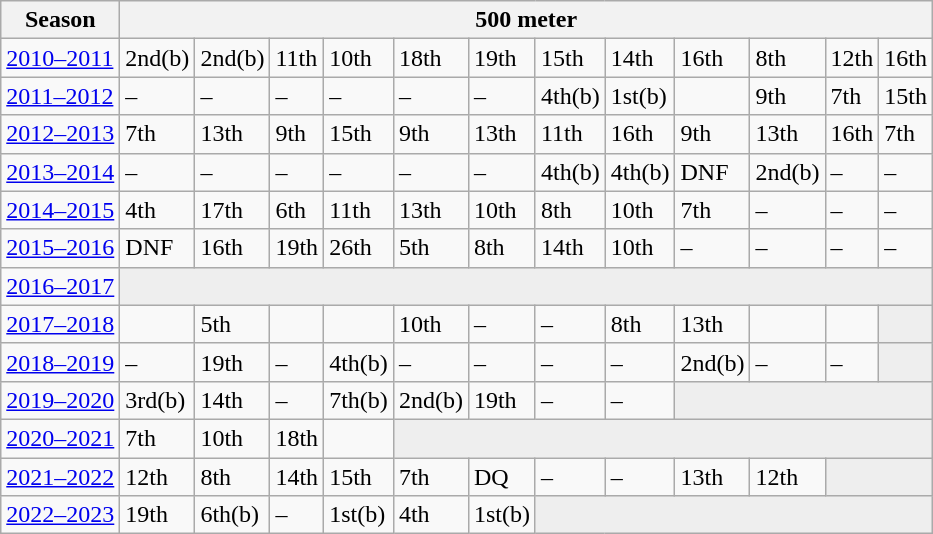<table class="wikitable" style="display: inline-table;">
<tr>
<th>Season</th>
<th colspan="12">500 meter</th>
</tr>
<tr>
<td><a href='#'> 2010–2011</a></td>
<td>2nd(b)</td>
<td>2nd(b)</td>
<td>11th</td>
<td>10th</td>
<td>18th</td>
<td>19th</td>
<td>15th</td>
<td>14th</td>
<td>16th</td>
<td>8th</td>
<td>12th</td>
<td>16th</td>
</tr>
<tr>
<td><a href='#'> 2011–2012</a></td>
<td>–</td>
<td>–</td>
<td>–</td>
<td>–</td>
<td>–</td>
<td>–</td>
<td>4th(b)</td>
<td>1st(b)</td>
<td></td>
<td>9th</td>
<td>7th</td>
<td>15th</td>
</tr>
<tr>
<td><a href='#'> 2012–2013</a></td>
<td>7th</td>
<td>13th</td>
<td>9th</td>
<td>15th</td>
<td>9th</td>
<td>13th</td>
<td>11th</td>
<td>16th</td>
<td>9th</td>
<td>13th</td>
<td>16th</td>
<td>7th</td>
</tr>
<tr>
<td><a href='#'> 2013–2014</a></td>
<td>–</td>
<td>–</td>
<td>–</td>
<td>–</td>
<td>–</td>
<td>–</td>
<td>4th(b)</td>
<td>4th(b)</td>
<td>DNF</td>
<td>2nd(b)</td>
<td>–</td>
<td>–</td>
</tr>
<tr>
<td><a href='#'> 2014–2015</a></td>
<td>4th</td>
<td>17th</td>
<td>6th</td>
<td>11th</td>
<td>13th</td>
<td>10th</td>
<td>8th</td>
<td>10th</td>
<td>7th</td>
<td>–</td>
<td>–</td>
<td>–</td>
</tr>
<tr>
<td><a href='#'> 2015–2016</a></td>
<td>DNF</td>
<td>16th</td>
<td>19th</td>
<td>26th</td>
<td>5th</td>
<td>8th</td>
<td>14th</td>
<td>10th</td>
<td>–</td>
<td>–</td>
<td>–</td>
<td>–</td>
</tr>
<tr>
<td><a href='#'> 2016–2017</a></td>
<td colspan="12" bgcolor=#EEEEEE></td>
</tr>
<tr>
<td><a href='#'> 2017–2018</a></td>
<td></td>
<td>5th</td>
<td></td>
<td></td>
<td>10th</td>
<td>–</td>
<td>–</td>
<td>8th</td>
<td>13th</td>
<td></td>
<td></td>
<td colspan="1" bgcolor=#EEEEEE></td>
</tr>
<tr>
<td><a href='#'> 2018–2019</a></td>
<td>–</td>
<td>19th</td>
<td>–</td>
<td>4th(b)</td>
<td>–</td>
<td>–</td>
<td>–</td>
<td>–</td>
<td>2nd(b)</td>
<td>–</td>
<td>–</td>
<td colspan="1" bgcolor=#EEEEEE></td>
</tr>
<tr>
<td><a href='#'> 2019–2020</a></td>
<td>3rd(b)</td>
<td>14th</td>
<td>–</td>
<td>7th(b)</td>
<td>2nd(b)</td>
<td>19th</td>
<td>–</td>
<td>–</td>
<td colspan="4" bgcolor=#EEEEEE></td>
</tr>
<tr>
<td><a href='#'> 2020–2021</a></td>
<td>7th</td>
<td>10th</td>
<td>18th</td>
<td></td>
<td colspan="8" bgcolor=#EEEEEE></td>
</tr>
<tr>
<td><a href='#'> 2021–2022</a></td>
<td>12th</td>
<td>8th</td>
<td>14th</td>
<td>15th</td>
<td>7th</td>
<td>DQ</td>
<td>–</td>
<td>–</td>
<td>13th</td>
<td>12th</td>
<td colspan="2" bgcolor=#EEEEEE></td>
</tr>
<tr>
<td><a href='#'> 2022–2023</a></td>
<td>19th</td>
<td>6th(b)</td>
<td>–</td>
<td>1st(b)</td>
<td>4th</td>
<td>1st(b)</td>
<td colspan="6" bgcolor=#EEEEEE></td>
</tr>
</table>
